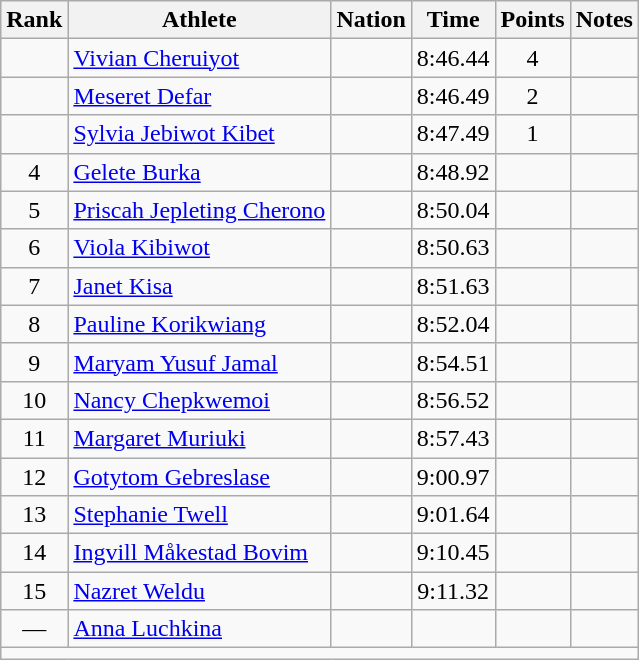<table class="wikitable mw-datatable sortable" style="text-align:center;">
<tr>
<th>Rank</th>
<th>Athlete</th>
<th>Nation</th>
<th>Time</th>
<th>Points</th>
<th>Notes</th>
</tr>
<tr>
<td></td>
<td align=left><a href='#'>Vivian Cheruiyot</a></td>
<td align=left></td>
<td>8:46.44</td>
<td>4</td>
<td></td>
</tr>
<tr>
<td></td>
<td align=left><a href='#'>Meseret Defar</a></td>
<td align=left></td>
<td>8:46.49</td>
<td>2</td>
<td></td>
</tr>
<tr>
<td></td>
<td align=left><a href='#'>Sylvia Jebiwot Kibet</a></td>
<td align=left></td>
<td>8:47.49</td>
<td>1</td>
<td></td>
</tr>
<tr>
<td>4</td>
<td align=left><a href='#'>Gelete Burka</a></td>
<td align=left></td>
<td>8:48.92</td>
<td></td>
<td></td>
</tr>
<tr>
<td>5</td>
<td align=left><a href='#'>Priscah Jepleting Cherono</a></td>
<td align=left></td>
<td>8:50.04</td>
<td></td>
<td></td>
</tr>
<tr>
<td>6</td>
<td align=left><a href='#'>Viola Kibiwot</a></td>
<td align=left></td>
<td>8:50.63</td>
<td></td>
<td></td>
</tr>
<tr>
<td>7</td>
<td align=left><a href='#'>Janet Kisa</a></td>
<td align=left></td>
<td>8:51.63</td>
<td></td>
<td></td>
</tr>
<tr>
<td>8</td>
<td align=left><a href='#'>Pauline Korikwiang</a></td>
<td align=left></td>
<td>8:52.04</td>
<td></td>
<td></td>
</tr>
<tr>
<td>9</td>
<td align=left><a href='#'>Maryam Yusuf Jamal</a></td>
<td align=left></td>
<td>8:54.51</td>
<td></td>
<td></td>
</tr>
<tr>
<td>10</td>
<td align=left><a href='#'>Nancy Chepkwemoi</a></td>
<td align=left></td>
<td>8:56.52</td>
<td></td>
<td></td>
</tr>
<tr>
<td>11</td>
<td align=left><a href='#'>Margaret Muriuki</a></td>
<td align=left></td>
<td>8:57.43</td>
<td></td>
<td></td>
</tr>
<tr>
<td>12</td>
<td align=left><a href='#'>Gotytom Gebreslase</a></td>
<td align=left></td>
<td>9:00.97</td>
<td></td>
<td></td>
</tr>
<tr>
<td>13</td>
<td align=left><a href='#'>Stephanie Twell</a></td>
<td align=left></td>
<td>9:01.64</td>
<td></td>
<td></td>
</tr>
<tr>
<td>14</td>
<td align=left><a href='#'>Ingvill Måkestad Bovim</a></td>
<td align=left></td>
<td>9:10.45</td>
<td></td>
<td></td>
</tr>
<tr>
<td>15</td>
<td align=left><a href='#'>Nazret Weldu</a></td>
<td align=left></td>
<td>9:11.32</td>
<td></td>
<td><strong></strong></td>
</tr>
<tr>
<td>—</td>
<td align=left><a href='#'>Anna Luchkina</a></td>
<td align=left></td>
<td></td>
<td></td>
<td></td>
</tr>
<tr class="sortbottom">
<td colspan=6></td>
</tr>
</table>
